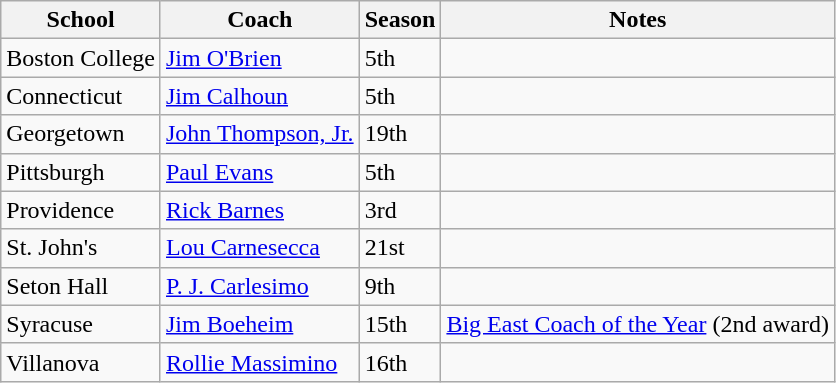<table class="wikitable">
<tr>
<th>School</th>
<th>Coach</th>
<th>Season</th>
<th>Notes</th>
</tr>
<tr>
<td>Boston College</td>
<td><a href='#'>Jim O'Brien</a></td>
<td>5th</td>
<td></td>
</tr>
<tr>
<td>Connecticut</td>
<td><a href='#'>Jim Calhoun</a></td>
<td>5th</td>
<td></td>
</tr>
<tr>
<td>Georgetown</td>
<td><a href='#'>John Thompson, Jr.</a></td>
<td>19th</td>
<td></td>
</tr>
<tr>
<td>Pittsburgh</td>
<td><a href='#'>Paul Evans</a></td>
<td>5th</td>
<td></td>
</tr>
<tr>
<td>Providence</td>
<td><a href='#'>Rick Barnes</a></td>
<td>3rd</td>
<td></td>
</tr>
<tr>
<td>St. John's</td>
<td><a href='#'>Lou Carnesecca</a></td>
<td>21st</td>
<td></td>
</tr>
<tr>
<td>Seton Hall</td>
<td><a href='#'>P. J. Carlesimo</a></td>
<td>9th</td>
<td></td>
</tr>
<tr>
<td>Syracuse</td>
<td><a href='#'>Jim Boeheim</a></td>
<td>15th</td>
<td><a href='#'>Big East Coach of the Year</a> (2nd award)</td>
</tr>
<tr>
<td>Villanova</td>
<td><a href='#'>Rollie Massimino</a></td>
<td>16th</td>
<td></td>
</tr>
</table>
